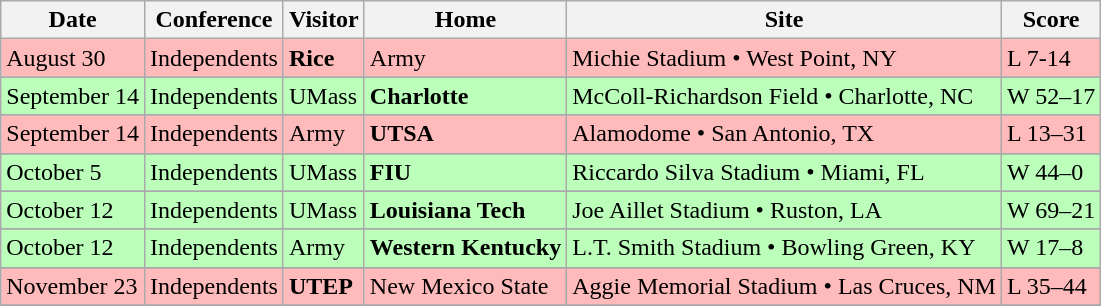<table class="wikitable">
<tr>
<th>Date</th>
<th>Conference</th>
<th>Visitor</th>
<th>Home</th>
<th>Site</th>
<th>Score</th>
</tr>
<tr style="background:#fbb;">
<td>August 30</td>
<td>Independents</td>
<td><strong>Rice</strong></td>
<td>Army</td>
<td>Michie Stadium • West Point, NY</td>
<td>L 7-14</td>
</tr>
<tr>
</tr>
<tr style="background:#bfb">
<td>September 14</td>
<td>Independents</td>
<td>UMass</td>
<td><strong>Charlotte</strong></td>
<td>McColl-Richardson Field • Charlotte, NC</td>
<td>W 52–17</td>
</tr>
<tr>
</tr>
<tr style="background:#fbb">
<td>September 14</td>
<td>Independents</td>
<td>Army</td>
<td><strong>UTSA</strong></td>
<td>Alamodome • San Antonio, TX</td>
<td>L 13–31</td>
</tr>
<tr>
</tr>
<tr style="background:#bfb">
<td>October 5</td>
<td>Independents</td>
<td>UMass</td>
<td><strong>FIU</strong></td>
<td>Riccardo Silva Stadium • Miami, FL</td>
<td>W 44–0</td>
</tr>
<tr>
</tr>
<tr style="background:#bfb">
<td>October 12</td>
<td>Independents</td>
<td>UMass</td>
<td><strong>Louisiana Tech</strong></td>
<td>Joe Aillet Stadium • Ruston, LA</td>
<td>W 69–21</td>
</tr>
<tr>
</tr>
<tr style="background:#bfb">
<td>October 12</td>
<td>Independents</td>
<td>Army</td>
<td><strong>Western Kentucky</strong></td>
<td>L.T. Smith Stadium • Bowling Green, KY</td>
<td>W 17–8</td>
</tr>
<tr>
</tr>
<tr style="background:#fbb">
<td>November 23</td>
<td>Independents</td>
<td><strong>UTEP</strong></td>
<td>New Mexico State</td>
<td>Aggie Memorial Stadium • Las Cruces, NM</td>
<td>L 35–44</td>
</tr>
<tr>
</tr>
</table>
